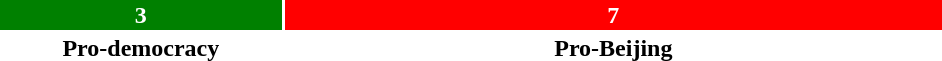<table style="width:50%; text-align:center;">
<tr style="color:white;">
<td style="background:green; width:30%;"><strong>3</strong></td>
<td style="background:red; width:70%;"><strong>7</strong></td>
</tr>
<tr>
<td><span><strong>Pro-democracy</strong></span></td>
<td><span><strong>Pro-Beijing</strong></span></td>
</tr>
</table>
